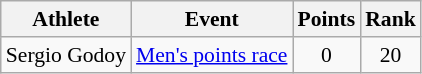<table class=wikitable style=font-size:90%;text-align:center>
<tr>
<th>Athlete</th>
<th>Event</th>
<th>Points</th>
<th>Rank</th>
</tr>
<tr>
<td align=left>Sergio Godoy</td>
<td align=left><a href='#'>Men's points race</a></td>
<td>0</td>
<td>20</td>
</tr>
</table>
